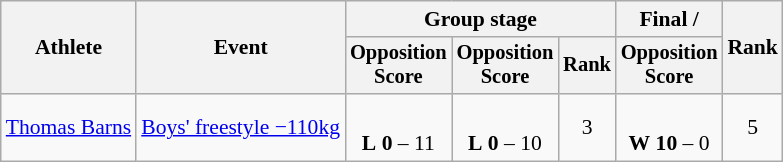<table class="wikitable" style="font-size:90%">
<tr>
<th rowspan=2>Athlete</th>
<th rowspan=2>Event</th>
<th colspan=3>Group stage</th>
<th>Final / </th>
<th rowspan=2>Rank</th>
</tr>
<tr style="font-size:95%">
<th>Opposition<br>Score</th>
<th>Opposition<br>Score</th>
<th>Rank</th>
<th>Opposition<br>Score</th>
</tr>
<tr align=center>
<td align=left><a href='#'>Thomas Barns</a></td>
<td align=left><a href='#'>Boys' freestyle −110kg</a></td>
<td><br><strong>L</strong> <strong>0</strong> – 11 <sup></sup></td>
<td><br><strong>L</strong> <strong>0</strong> – 10 <sup></sup></td>
<td>3 </td>
<td><br><strong>W</strong> <strong>10</strong> – 0 <sup></sup></td>
<td>5</td>
</tr>
</table>
